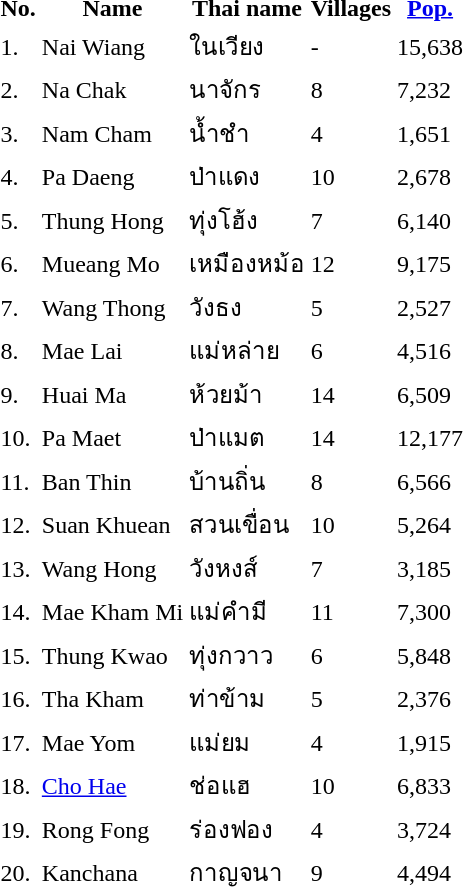<table>
<tr>
<th>No.</th>
<th>Name</th>
<th>Thai name</th>
<th>Villages</th>
<th><a href='#'>Pop.</a></th>
</tr>
<tr>
<td>1.</td>
<td>Nai Wiang</td>
<td>ในเวียง</td>
<td>-</td>
<td>15,638</td>
<td></td>
</tr>
<tr>
<td>2.</td>
<td>Na Chak</td>
<td>นาจักร</td>
<td>8</td>
<td>7,232</td>
<td></td>
</tr>
<tr>
<td>3.</td>
<td>Nam Cham</td>
<td>น้ำชำ</td>
<td>4</td>
<td>1,651</td>
<td></td>
</tr>
<tr>
<td>4.</td>
<td>Pa Daeng</td>
<td>ป่าแดง</td>
<td>10</td>
<td>2,678</td>
<td></td>
</tr>
<tr>
<td>5.</td>
<td>Thung Hong</td>
<td>ทุ่งโฮ้ง</td>
<td>7</td>
<td>6,140</td>
<td></td>
</tr>
<tr>
<td>6.</td>
<td>Mueang Mo</td>
<td>เหมืองหม้อ</td>
<td>12</td>
<td>9,175</td>
<td></td>
</tr>
<tr>
<td>7.</td>
<td>Wang Thong</td>
<td>วังธง</td>
<td>5</td>
<td>2,527</td>
<td></td>
</tr>
<tr>
<td>8.</td>
<td>Mae Lai</td>
<td>แม่หล่าย</td>
<td>6</td>
<td>4,516</td>
<td></td>
</tr>
<tr>
<td>9.</td>
<td>Huai Ma</td>
<td>ห้วยม้า</td>
<td>14</td>
<td>6,509</td>
<td></td>
</tr>
<tr>
<td>10.</td>
<td>Pa Maet</td>
<td>ป่าแมต</td>
<td>14</td>
<td>12,177</td>
<td></td>
</tr>
<tr>
<td>11.</td>
<td>Ban Thin</td>
<td>บ้านถิ่น</td>
<td>8</td>
<td>6,566</td>
<td></td>
</tr>
<tr>
<td>12.</td>
<td>Suan Khuean</td>
<td>สวนเขื่อน</td>
<td>10</td>
<td>5,264</td>
<td></td>
</tr>
<tr>
<td>13.</td>
<td>Wang Hong</td>
<td>วังหงส์</td>
<td>7</td>
<td>3,185</td>
<td></td>
</tr>
<tr>
<td>14.</td>
<td>Mae Kham Mi</td>
<td>แม่คำมี</td>
<td>11</td>
<td>7,300</td>
<td></td>
</tr>
<tr>
<td>15.</td>
<td>Thung Kwao</td>
<td>ทุ่งกวาว</td>
<td>6</td>
<td>5,848</td>
<td></td>
</tr>
<tr>
<td>16.</td>
<td>Tha Kham</td>
<td>ท่าข้าม</td>
<td>5</td>
<td>2,376</td>
<td></td>
</tr>
<tr>
<td>17.</td>
<td>Mae Yom</td>
<td>แม่ยม</td>
<td>4</td>
<td>1,915</td>
<td></td>
</tr>
<tr>
<td>18.</td>
<td><a href='#'>Cho Hae</a></td>
<td>ช่อแฮ</td>
<td>10</td>
<td>6,833</td>
<td></td>
</tr>
<tr>
<td>19.</td>
<td>Rong Fong</td>
<td>ร่องฟอง</td>
<td>4</td>
<td>3,724</td>
<td></td>
</tr>
<tr>
<td>20.</td>
<td>Kanchana</td>
<td>กาญจนา</td>
<td>9</td>
<td>4,494</td>
<td></td>
</tr>
</table>
